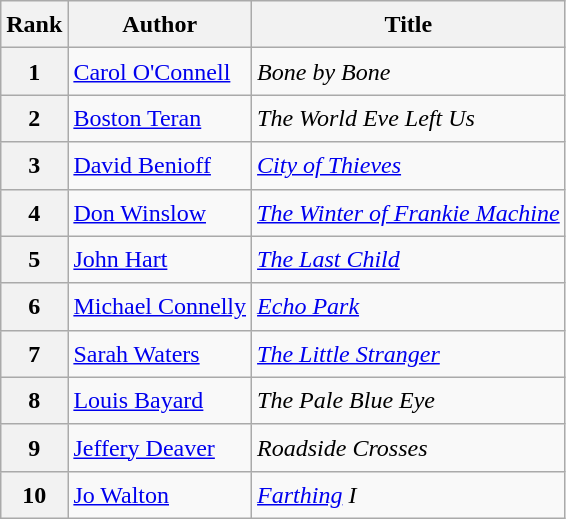<table class="wikitable sortable" style="font-size:1.00em; line-height:1.5em;">
<tr>
<th>Rank</th>
<th>Author</th>
<th>Title</th>
</tr>
<tr>
<th>1</th>
<td><a href='#'>Carol O'Connell</a></td>
<td><em>Bone by Bone</em></td>
</tr>
<tr>
<th>2</th>
<td><a href='#'>Boston Teran</a></td>
<td><em>The World Eve Left Us</em></td>
</tr>
<tr>
<th>3</th>
<td><a href='#'>David Benioff</a></td>
<td><em><a href='#'>City of Thieves</a></em></td>
</tr>
<tr>
<th>4</th>
<td><a href='#'>Don Winslow</a></td>
<td><em><a href='#'>The Winter of Frankie Machine</a></em></td>
</tr>
<tr>
<th>5</th>
<td><a href='#'>John Hart</a></td>
<td><em><a href='#'>The Last Child</a></em></td>
</tr>
<tr>
<th>6</th>
<td><a href='#'>Michael Connelly</a></td>
<td><em><a href='#'>Echo Park</a></em></td>
</tr>
<tr>
<th>7</th>
<td><a href='#'>Sarah Waters</a></td>
<td><em><a href='#'>The Little Stranger</a></em></td>
</tr>
<tr>
<th>8</th>
<td><a href='#'>Louis Bayard</a></td>
<td><em>The Pale Blue Eye</em></td>
</tr>
<tr>
<th>9</th>
<td><a href='#'>Jeffery Deaver</a></td>
<td><em>Roadside Crosses</em></td>
</tr>
<tr>
<th>10</th>
<td><a href='#'>Jo Walton</a></td>
<td><em><a href='#'>Farthing</a> I</em></td>
</tr>
</table>
